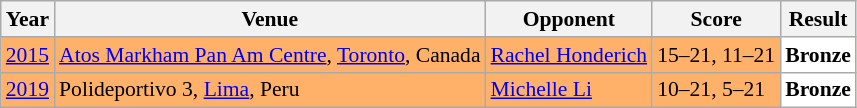<table class="sortable wikitable" style="font-size: 90%;">
<tr>
<th>Year</th>
<th>Venue</th>
<th>Opponent</th>
<th>Score</th>
<th>Result</th>
</tr>
<tr style="background:#FFB069">
<td align="center"><a href='#'>2015</a></td>
<td align="left"><a href='#'>Atos Markham Pan Am Centre</a>, <a href='#'>Toronto</a>, Canada</td>
<td align="left"> <a href='#'>Rachel Honderich</a></td>
<td align="left">15–21, 11–21</td>
<td style="text-align:left; background:white"> <strong>Bronze</strong></td>
</tr>
<tr style="background:#FFB069">
<td align="center"><a href='#'>2019</a></td>
<td align="left">Polideportivo 3, <a href='#'>Lima</a>, Peru</td>
<td align="left"> <a href='#'>Michelle Li</a></td>
<td align="left">10–21, 5–21</td>
<td style="text-align:left; background:white"> <strong>Bronze</strong></td>
</tr>
</table>
